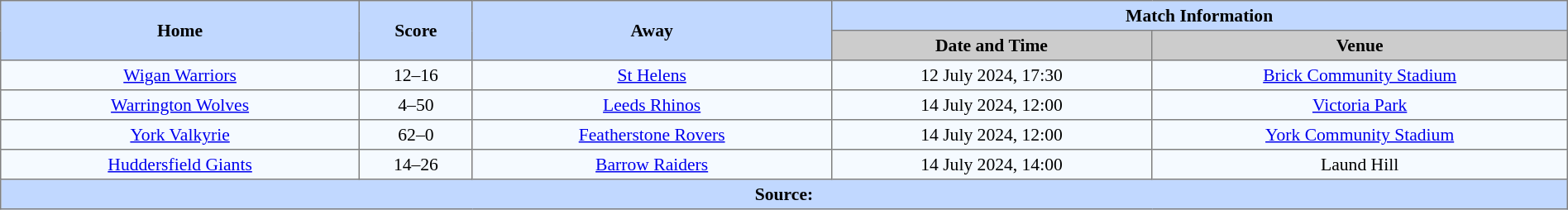<table border=1 style="border-collapse:collapse; font-size:90%; text-align:center;" cellpadding=3 cellspacing=0 width=100%>
<tr bgcolor=#C1D8FF>
<th scope="col" rowspan=2 width=19%>Home</th>
<th scope="col" rowspan=2 width=6%>Score</th>
<th scope="col" rowspan=2 width=19%>Away</th>
<th colspan=6>Match Information</th>
</tr>
<tr bgcolor=#CCCCCC>
<th scope="col" width=17%>Date and Time</th>
<th scope="col" width=22%>Venue</th>
</tr>
<tr bgcolor=#F5FAFF>
<td> <a href='#'>Wigan Warriors</a></td>
<td>12–16</td>
<td> <a href='#'>St Helens</a></td>
<td>12 July 2024, 17:30</td>
<td><a href='#'>Brick Community Stadium</a></td>
</tr>
<tr bgcolor=#F5FAFF>
<td> <a href='#'>Warrington Wolves</a></td>
<td>4–50</td>
<td> <a href='#'>Leeds Rhinos</a></td>
<td>14 July 2024, 12:00</td>
<td><a href='#'>Victoria Park</a></td>
</tr>
<tr bgcolor=#F5FAFF>
<td> <a href='#'>York Valkyrie</a></td>
<td>62–0</td>
<td> <a href='#'>Featherstone Rovers</a></td>
<td>14 July 2024, 12:00</td>
<td><a href='#'>York Community Stadium</a></td>
</tr>
<tr bgcolor=#F5FAFF>
<td> <a href='#'>Huddersfield Giants</a></td>
<td>14–26</td>
<td> <a href='#'>Barrow Raiders</a></td>
<td>14 July 2024, 14:00</td>
<td>Laund Hill</td>
</tr>
<tr style="background:#c1d8ff;">
<th colspan=7>Source:</th>
</tr>
</table>
